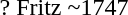<table>
<tr>
<td>? Fritz</td>
<td>~1747</td>
</tr>
<tr>
</tr>
</table>
